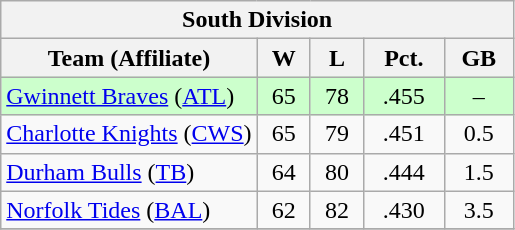<table class="wikitable">
<tr>
<th colspan="5">South Division</th>
</tr>
<tr>
<th width="50%">Team (Affiliate)</th>
<th>W</th>
<th>L</th>
<th>Pct.</th>
<th>GB</th>
</tr>
<tr align=center bgcolor=ccffcc>
<td align=left><a href='#'>Gwinnett Braves</a> (<a href='#'>ATL</a>)</td>
<td>65</td>
<td>78</td>
<td>.455</td>
<td>–</td>
</tr>
<tr align=center>
<td align=left><a href='#'>Charlotte Knights</a> (<a href='#'>CWS</a>)</td>
<td>65</td>
<td>79</td>
<td>.451</td>
<td>0.5</td>
</tr>
<tr align=center>
<td align=left><a href='#'>Durham Bulls</a> (<a href='#'>TB</a>)</td>
<td>64</td>
<td>80</td>
<td>.444</td>
<td>1.5</td>
</tr>
<tr align=center>
<td align=left><a href='#'>Norfolk Tides</a> (<a href='#'>BAL</a>)</td>
<td>62</td>
<td>82</td>
<td>.430</td>
<td>3.5</td>
</tr>
<tr align=center>
</tr>
</table>
